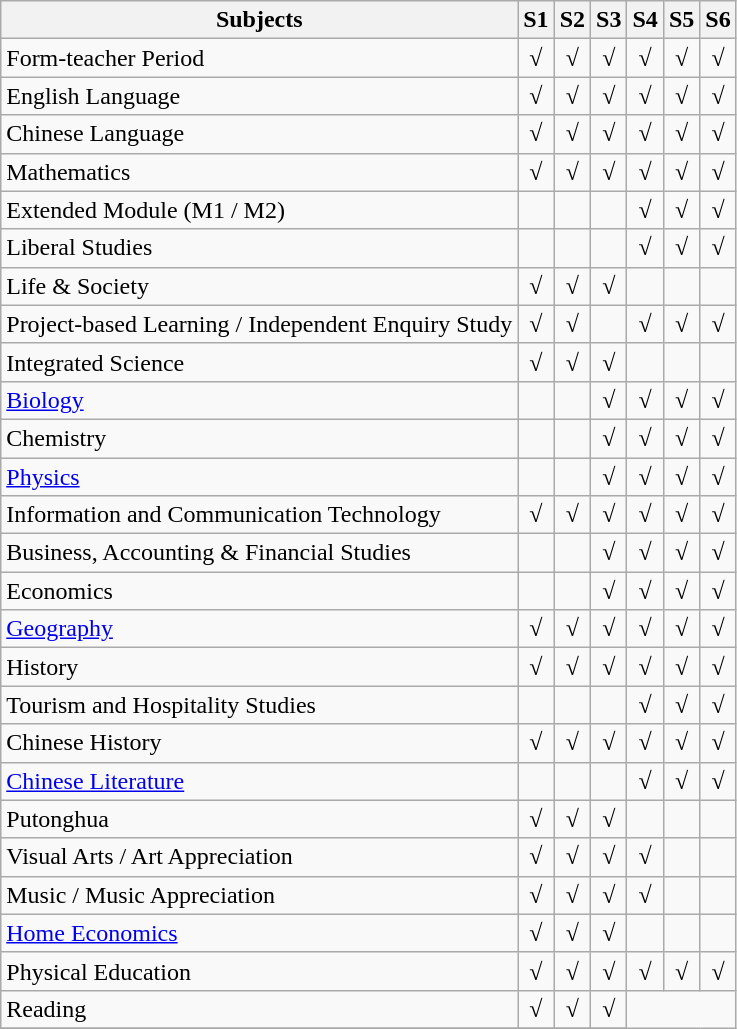<table class="wikitable">
<tr>
<th>Subjects</th>
<th>S1</th>
<th>S2</th>
<th>S3</th>
<th>S4</th>
<th>S5</th>
<th>S6</th>
</tr>
<tr>
<td>Form-teacher Period</td>
<td align="center">√</td>
<td align="center">√</td>
<td align="center">√</td>
<td align="center">√</td>
<td align="center">√</td>
<td align="center">√</td>
</tr>
<tr>
<td>English Language</td>
<td align="center">√</td>
<td align="center">√</td>
<td align="center">√</td>
<td align="center">√</td>
<td align="center">√</td>
<td align="center">√</td>
</tr>
<tr>
<td>Chinese Language</td>
<td align="center">√</td>
<td align="center">√</td>
<td align="center">√</td>
<td align="center">√</td>
<td align="center">√</td>
<td align="center">√</td>
</tr>
<tr>
<td>Mathematics</td>
<td align="center">√</td>
<td align="center">√</td>
<td align="center">√</td>
<td align="center">√</td>
<td align="center">√</td>
<td align="center">√</td>
</tr>
<tr>
<td>Extended Module (M1 / M2)</td>
<td></td>
<td></td>
<td></td>
<td align="center">√</td>
<td align="center">√</td>
<td align="center">√</td>
</tr>
<tr>
<td>Liberal Studies</td>
<td></td>
<td></td>
<td></td>
<td align="center">√</td>
<td align="center">√</td>
<td align="center">√</td>
</tr>
<tr>
<td>Life & Society</td>
<td align="center">√</td>
<td align="center">√</td>
<td align="center">√</td>
<td></td>
<td></td>
<td></td>
</tr>
<tr>
<td>Project-based Learning / Independent Enquiry Study</td>
<td align="center">√</td>
<td align="center">√</td>
<td></td>
<td align="center">√</td>
<td align="center">√</td>
<td align="center">√</td>
</tr>
<tr>
<td>Integrated Science</td>
<td align="center">√</td>
<td align="center">√</td>
<td align="center">√</td>
<td></td>
<td></td>
<td></td>
</tr>
<tr>
<td><a href='#'>Biology</a></td>
<td></td>
<td></td>
<td align="center">√</td>
<td align="center">√</td>
<td align="center">√</td>
<td align="center">√</td>
</tr>
<tr>
<td>Chemistry</td>
<td></td>
<td></td>
<td align="center">√</td>
<td align="center">√</td>
<td align="center">√</td>
<td align="center">√</td>
</tr>
<tr>
<td><a href='#'>Physics</a></td>
<td></td>
<td></td>
<td align="center">√</td>
<td align="center">√</td>
<td align="center">√</td>
<td align="center">√</td>
</tr>
<tr>
<td>Information and Communication Technology</td>
<td align="center">√</td>
<td align="center">√</td>
<td align="center">√</td>
<td align="center">√</td>
<td align="center">√</td>
<td align="center">√</td>
</tr>
<tr>
<td>Business, Accounting & Financial Studies</td>
<td></td>
<td></td>
<td align="center">√</td>
<td align="center">√</td>
<td align="center">√</td>
<td align="center">√</td>
</tr>
<tr>
<td>Economics</td>
<td></td>
<td></td>
<td align="center">√</td>
<td align="center">√</td>
<td align="center">√</td>
<td align="center">√</td>
</tr>
<tr>
<td><a href='#'>Geography</a></td>
<td align="center">√</td>
<td align="center">√</td>
<td align="center">√</td>
<td align="center">√</td>
<td align="center">√</td>
<td align="center">√</td>
</tr>
<tr>
<td>History</td>
<td align="center">√</td>
<td align="center">√</td>
<td align="center">√</td>
<td align="center">√</td>
<td align="center">√</td>
<td align="center">√</td>
</tr>
<tr>
<td>Tourism and Hospitality Studies</td>
<td></td>
<td></td>
<td></td>
<td align="center">√</td>
<td align="center">√</td>
<td align="center">√</td>
</tr>
<tr>
<td>Chinese History</td>
<td align="center">√</td>
<td align="center">√</td>
<td align="center">√</td>
<td align="center">√</td>
<td align="center">√</td>
<td align="center">√</td>
</tr>
<tr>
<td><a href='#'>Chinese Literature</a></td>
<td></td>
<td></td>
<td></td>
<td align="center">√</td>
<td align="center">√</td>
<td align="center">√</td>
</tr>
<tr>
<td>Putonghua</td>
<td align="center">√</td>
<td align="center">√</td>
<td align="center">√</td>
<td></td>
<td></td>
<td></td>
</tr>
<tr>
<td>Visual Arts / Art Appreciation</td>
<td align="center">√</td>
<td align="center">√</td>
<td align="center">√</td>
<td align="center">√</td>
<td></td>
<td></td>
</tr>
<tr>
<td>Music / Music Appreciation</td>
<td align="center">√</td>
<td align="center">√</td>
<td align="center">√</td>
<td align="center">√</td>
<td></td>
<td></td>
</tr>
<tr>
<td><a href='#'>Home Economics</a></td>
<td align="center">√</td>
<td align="center">√</td>
<td align="center">√</td>
<td></td>
<td></td>
<td></td>
</tr>
<tr>
<td>Physical Education</td>
<td align="center">√</td>
<td align="center">√</td>
<td align="center">√</td>
<td align="center">√</td>
<td align="center">√</td>
<td align="center">√</td>
</tr>
<tr>
<td>Reading</td>
<td align="center">√</td>
<td align="center">√</td>
<td align="center">√</td>
</tr>
<tr>
</tr>
</table>
